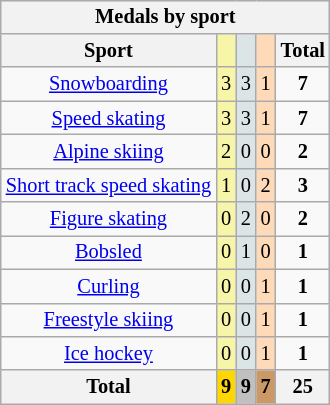<table class=wikitable style=font-size:85%;float:right;text-align:center>
<tr>
<th colspan=5>Medals by sport</th>
</tr>
<tr>
<th>Sport</th>
<td bgcolor=F7F6A8></td>
<td bgcolor=DCE5E5></td>
<td bgcolor=FFDAB9></td>
<th>Total</th>
</tr>
<tr>
<td><a href='#'>Snowboarding</a></td>
<td bgcolor=F7F6A8>3</td>
<td bgcolor=DCE5E5>3</td>
<td bgcolor=FFDAB9>1</td>
<td><strong>7</strong></td>
</tr>
<tr>
<td><a href='#'>Speed skating</a></td>
<td bgcolor=F7F6A8>3</td>
<td bgcolor=DCE5E5>3</td>
<td bgcolor=FFDAB9>1</td>
<td><strong>7</strong></td>
</tr>
<tr>
<td><a href='#'>Alpine skiing</a></td>
<td bgcolor=F7F6A8>2</td>
<td bgcolor=DCE5E5>0</td>
<td bgcolor=FFDAB9>0</td>
<td><strong>2</strong></td>
</tr>
<tr>
<td><a href='#'>Short track speed skating</a></td>
<td bgcolor=F7F6A8>1</td>
<td bgcolor=DCE5E5>0</td>
<td bgcolor=FFDAB9>2</td>
<td><strong>3</strong></td>
</tr>
<tr>
<td><a href='#'>Figure skating</a></td>
<td bgcolor=F7F6A8>0</td>
<td bgcolor=DCE5E5>2</td>
<td bgcolor=FFDAB9>0</td>
<td><strong>2</strong></td>
</tr>
<tr>
<td><a href='#'>Bobsled</a></td>
<td bgcolor=F7F6A8>0</td>
<td bgcolor=DCE5E5>1</td>
<td bgcolor=FFDAB9>0</td>
<td><strong>1</strong></td>
</tr>
<tr>
<td><a href='#'>Curling</a></td>
<td bgcolor=F7F6A8>0</td>
<td bgcolor=DCE5E5>0</td>
<td bgcolor=FFDAB9>1</td>
<td><strong>1</strong></td>
</tr>
<tr>
<td><a href='#'>Freestyle skiing</a></td>
<td bgcolor=F7F6A8>0</td>
<td bgcolor=DCE5E5>0</td>
<td bgcolor=FFDAB9>1</td>
<td><strong>1</strong></td>
</tr>
<tr>
<td><a href='#'>Ice hockey</a></td>
<td bgcolor=F7F6A8>0</td>
<td bgcolor=DCE5E5>0</td>
<td bgcolor=FFDAB9>1</td>
<td><strong>1</strong></td>
</tr>
<tr>
<th>Total</th>
<th style=background:gold>9</th>
<th style=background:silver>9</th>
<th style=background:#c96>7</th>
<th>25</th>
</tr>
</table>
